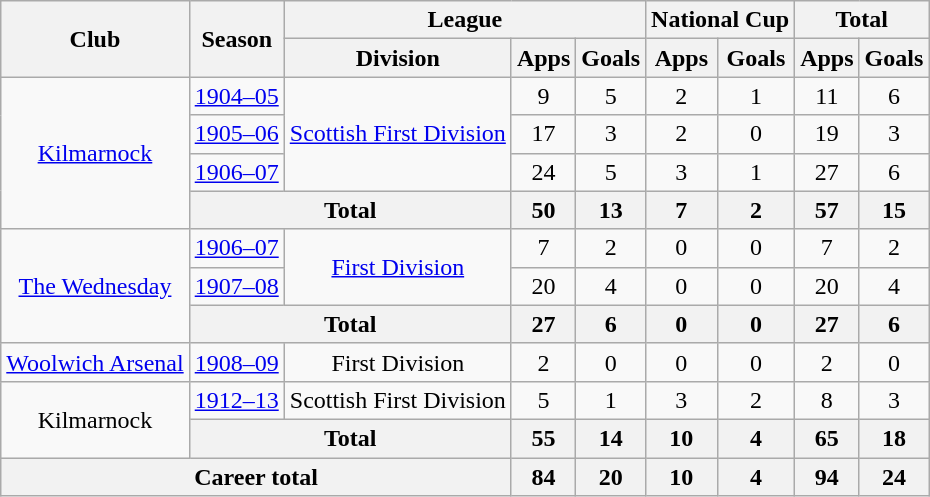<table class="wikitable" style="text-align: center;">
<tr>
<th rowspan="2">Club</th>
<th rowspan="2">Season</th>
<th colspan="3">League</th>
<th colspan="2">National Cup</th>
<th colspan="2">Total</th>
</tr>
<tr>
<th>Division</th>
<th>Apps</th>
<th>Goals</th>
<th>Apps</th>
<th>Goals</th>
<th>Apps</th>
<th>Goals</th>
</tr>
<tr>
<td rowspan="4"><a href='#'>Kilmarnock</a></td>
<td><a href='#'>1904–05</a></td>
<td rowspan="3"><a href='#'>Scottish First Division</a></td>
<td>9</td>
<td>5</td>
<td>2</td>
<td>1</td>
<td>11</td>
<td>6</td>
</tr>
<tr>
<td><a href='#'>1905–06</a></td>
<td>17</td>
<td>3</td>
<td>2</td>
<td>0</td>
<td>19</td>
<td>3</td>
</tr>
<tr>
<td><a href='#'>1906–07</a></td>
<td>24</td>
<td>5</td>
<td>3</td>
<td>1</td>
<td>27</td>
<td>6</td>
</tr>
<tr>
<th colspan="2">Total</th>
<th>50</th>
<th>13</th>
<th>7</th>
<th>2</th>
<th>57</th>
<th>15</th>
</tr>
<tr>
<td rowspan="3"><a href='#'>The Wednesday</a></td>
<td><a href='#'>1906–07</a></td>
<td rowspan="2"><a href='#'>First Division</a></td>
<td>7</td>
<td>2</td>
<td>0</td>
<td>0</td>
<td>7</td>
<td>2</td>
</tr>
<tr>
<td><a href='#'>1907–08</a></td>
<td>20</td>
<td>4</td>
<td>0</td>
<td>0</td>
<td>20</td>
<td>4</td>
</tr>
<tr>
<th colspan="2">Total</th>
<th>27</th>
<th>6</th>
<th>0</th>
<th>0</th>
<th>27</th>
<th>6</th>
</tr>
<tr>
<td><a href='#'>Woolwich Arsenal</a></td>
<td><a href='#'>1908–09</a></td>
<td>First Division</td>
<td>2</td>
<td>0</td>
<td>0</td>
<td>0</td>
<td>2</td>
<td>0</td>
</tr>
<tr>
<td rowspan="2">Kilmarnock</td>
<td><a href='#'>1912–13</a></td>
<td>Scottish First Division</td>
<td>5</td>
<td>1</td>
<td>3</td>
<td>2</td>
<td>8</td>
<td>3</td>
</tr>
<tr>
<th colspan="2">Total</th>
<th>55</th>
<th>14</th>
<th>10</th>
<th>4</th>
<th>65</th>
<th>18</th>
</tr>
<tr>
<th colspan="3">Career total</th>
<th>84</th>
<th>20</th>
<th>10</th>
<th>4</th>
<th>94</th>
<th>24</th>
</tr>
</table>
